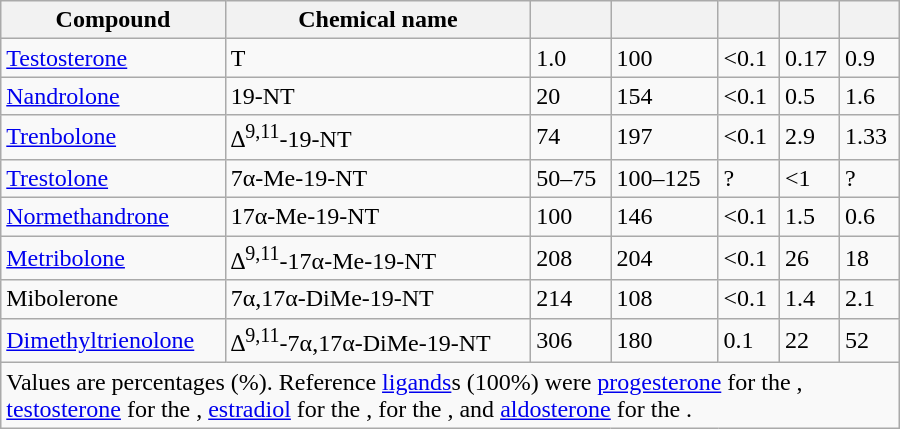<table class="wikitable center sortable mw-collapsible mw-collapsed" style="width:600px; text-align:left; margin-left:auto; margin-right:auto; border:none;">
<tr>
<th>Compound</th>
<th>Chemical name</th>
<th></th>
<th></th>
<th></th>
<th></th>
<th></th>
</tr>
<tr>
<td><a href='#'>Testosterone</a></td>
<td>T</td>
<td>1.0</td>
<td>100</td>
<td><0.1</td>
<td>0.17</td>
<td>0.9</td>
</tr>
<tr>
<td><a href='#'>Nandrolone</a></td>
<td>19-NT</td>
<td>20</td>
<td>154</td>
<td><0.1</td>
<td>0.5</td>
<td>1.6</td>
</tr>
<tr>
<td><a href='#'>Trenbolone</a></td>
<td>∆<sup>9,11</sup>-19-NT</td>
<td>74</td>
<td>197</td>
<td><0.1</td>
<td>2.9</td>
<td>1.33</td>
</tr>
<tr>
<td><a href='#'>Trestolone</a></td>
<td>7α-Me-19-NT</td>
<td>50–75</td>
<td>100–125</td>
<td>?</td>
<td><1</td>
<td>?</td>
</tr>
<tr>
<td><a href='#'>Normethandrone</a></td>
<td>17α-Me-19-NT</td>
<td>100</td>
<td>146</td>
<td><0.1</td>
<td>1.5</td>
<td>0.6</td>
</tr>
<tr>
<td><a href='#'>Metribolone</a></td>
<td>∆<sup>9,11</sup>-17α-Me-19-NT</td>
<td>208</td>
<td>204</td>
<td><0.1</td>
<td>26</td>
<td>18</td>
</tr>
<tr>
<td>Mibolerone</td>
<td>7α,17α-DiMe-19-NT</td>
<td>214</td>
<td>108</td>
<td><0.1</td>
<td>1.4</td>
<td>2.1</td>
</tr>
<tr>
<td><a href='#'>Dimethyltrienolone</a></td>
<td>∆<sup>9,11</sup>-7α,17α-DiMe-19-NT</td>
<td>306</td>
<td>180</td>
<td>0.1</td>
<td>22</td>
<td>52</td>
</tr>
<tr class="sortbottom">
<td colspan="9" style="width: 1px;">Values are percentages (%). Reference <a href='#'>ligands</a>s (100%) were <a href='#'>progesterone</a> for the , <a href='#'>testosterone</a> for the , <a href='#'>estradiol</a> for the ,  for the , and <a href='#'>aldosterone</a> for the .</td>
</tr>
</table>
